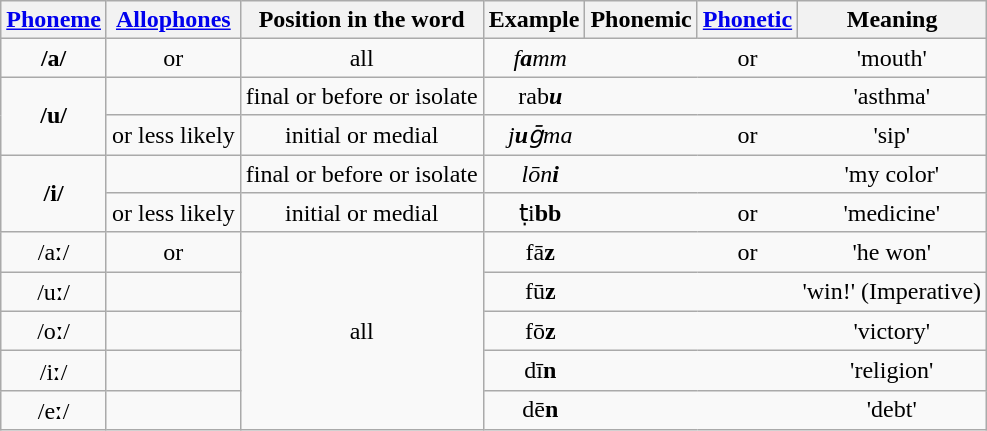<table class="wikitable">
<tr>
<th><a href='#'>Phoneme</a></th>
<th><a href='#'>Allophones</a></th>
<th>Position in the word</th>
<th colspan="2">Example</th>
<th>Phonemic</th>
<th><a href='#'>Phonetic</a></th>
<th>Meaning</th>
</tr>
<tr style="text-align:center;">
<td><strong>/a/</strong></td>
<td> or </td>
<td>all</td>
<td style="border-right: 0;"></td>
<td style="border-left: 0; border-right: 0;"><em>f<strong>a</strong>mm</em></td>
<td style="border-left: 0; border-right: 0;"></td>
<td style="border-left: 0; border-right: 0;"> or </td>
<td style="border-left: 0;">'mouth'</td>
</tr>
<tr style="text-align:center;">
<td rowspan="2"><strong>/u/</strong></td>
<td></td>
<td>final or before  or isolate</td>
<td style="border-right: 0;"></td>
<td style="border-left: 0; border-right: 0;">rab<strong><em>u</em></strong></td>
<td style="border-left: 0; border-right: 0;"></td>
<td style="border-left: 0; border-right: 0;"></td>
<td style="border-left: 0;">'asthma'</td>
</tr>
<tr style="text-align:center;">
<td> or less likely </td>
<td>initial or medial</td>
<td style="border-right: 0;"></td>
<td style="border-left: 0; border-right: 0;"><em>j<strong>u</strong>ḡma</em></td>
<td style="border-left: 0; border-right: 0;"></td>
<td style="border-left: 0; border-right: 0;"> or </td>
<td style="border-left: 0;">'sip'</td>
</tr>
<tr style="text-align:center;">
<td rowspan="2"><strong>/i/</strong></td>
<td></td>
<td>final or before  or isolate</td>
<td style="border-right: 0;"></td>
<td style="border-left: 0; border-right: 0;"><em>lōn<strong>i<strong><em></td>
<td style="border-left: 0; border-right: 0;"></td>
<td style="border-left: 0; border-right: 0;"></td>
<td style="border-left: 0;">'my color'</td>
</tr>
<tr style="text-align:center;">
<td> or less likely </td>
<td>initial or medial</td>
<td style="border-right: 0;"></td>
<td style="border-left: 0; border-right: 0;"></em>ṭ</strong>i<strong>bb<em></td>
<td style="border-left: 0; border-right: 0;"></td>
<td style="border-left: 0; border-right: 0;"> or </td>
<td style="border-left: 0;">'medicine'</td>
</tr>
<tr style="text-align:center;">
<td></strong>/aː/<strong></td>
<td> or </td>
<td rowspan="5">all</td>
<td style="border-right: 0;"></td>
<td style="border-left: 0; border-right: 0;"></em>f</strong>ā<strong>z<em></td>
<td style="border-left: 0; border-right: 0;"></td>
<td style="border-left: 0; border-right: 0;"> or </td>
<td style="border-left: 0;">'he won'</td>
</tr>
<tr style="text-align:center;">
<td></strong>/uː/<strong></td>
<td></td>
<td style="border-right: 0;"></td>
<td style="border-left: 0; border-right: 0;"></em>f</strong>ū<strong>z<em></td>
<td style="border-left: 0; border-right: 0;"></td>
<td style="border-left: 0; border-right: 0;"></td>
<td style="border-left: 0;">'win!' (Imperative)</td>
</tr>
<tr style="text-align:center;">
<td></strong>/oː/<strong></td>
<td></td>
<td style="border-right: 0;"></td>
<td style="border-left: 0; border-right: 0;"></em>f</strong>ō<strong>z<em></td>
<td style="border-left: 0; border-right: 0;"></td>
<td style="border-left: 0; border-right: 0;"></td>
<td style="border-left: 0;">'victory'</td>
</tr>
<tr style="text-align:center;">
<td></strong>/iː/<strong></td>
<td></td>
<td style="border-right: 0;"></td>
<td style="border-left: 0; border-right: 0;"></em>d</strong>ī<strong>n<em></td>
<td style="border-left: 0; border-right: 0;"></td>
<td style="border-left: 0; border-right: 0;"></td>
<td style="border-left: 0;">'religion'</td>
</tr>
<tr style="text-align:center;">
<td></strong>/eː/<strong></td>
<td></td>
<td style="border-right: 0;"></td>
<td style="border-left: 0; border-right: 0;"></em>d</strong>ē<strong>n<em></td>
<td style="border-left: 0; border-right: 0;"></td>
<td style="border-left: 0; border-right: 0;"></td>
<td style="border-left: 0;">'debt'</td>
</tr>
</table>
